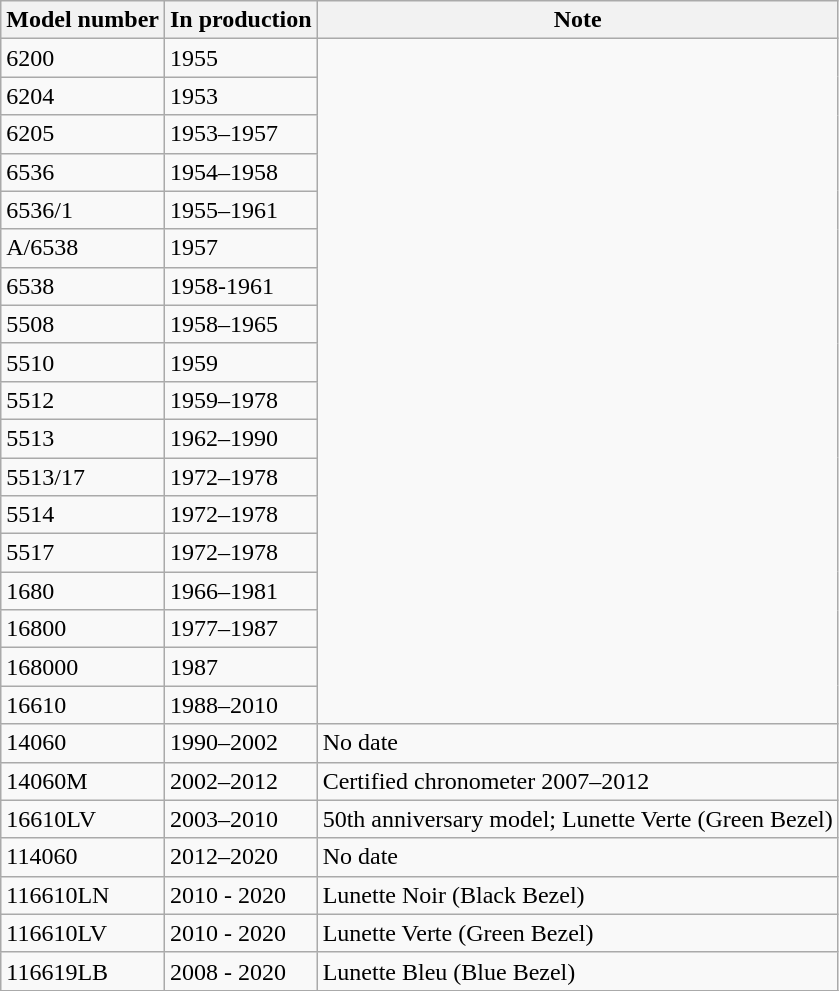<table class="wikitable">
<tr>
<th>Model number</th>
<th>In production</th>
<th>Note</th>
</tr>
<tr>
<td>6200</td>
<td>1955</td>
</tr>
<tr>
<td>6204</td>
<td>1953</td>
</tr>
<tr>
<td>6205</td>
<td>1953–1957</td>
</tr>
<tr>
<td>6536</td>
<td>1954–1958</td>
</tr>
<tr>
<td>6536/1</td>
<td>1955–1961</td>
</tr>
<tr>
<td>A/6538</td>
<td>1957</td>
</tr>
<tr>
<td>6538</td>
<td>1958-1961</td>
</tr>
<tr>
<td>5508</td>
<td>1958–1965</td>
</tr>
<tr>
<td>5510</td>
<td>1959</td>
</tr>
<tr>
<td>5512</td>
<td>1959–1978</td>
</tr>
<tr>
<td>5513</td>
<td>1962–1990</td>
</tr>
<tr>
<td>5513/17</td>
<td>1972–1978</td>
</tr>
<tr>
<td>5514</td>
<td>1972–1978</td>
</tr>
<tr>
<td>5517</td>
<td>1972–1978</td>
</tr>
<tr>
<td>1680</td>
<td>1966–1981</td>
</tr>
<tr>
<td>16800</td>
<td>1977–1987</td>
</tr>
<tr>
<td>168000</td>
<td>1987</td>
</tr>
<tr>
<td>16610</td>
<td>1988–2010</td>
</tr>
<tr>
<td>14060</td>
<td>1990–2002</td>
<td>No date</td>
</tr>
<tr>
<td>14060M</td>
<td>2002–2012</td>
<td>Certified chronometer 2007–2012</td>
</tr>
<tr>
<td>16610LV</td>
<td>2003–2010</td>
<td>50th anniversary model; Lunette Verte (Green Bezel)</td>
</tr>
<tr>
<td>114060</td>
<td>2012–2020</td>
<td>No date</td>
</tr>
<tr>
<td>116610LN</td>
<td>2010 - 2020</td>
<td>Lunette Noir (Black Bezel)</td>
</tr>
<tr>
<td>116610LV</td>
<td>2010 - 2020</td>
<td>Lunette Verte (Green Bezel)</td>
</tr>
<tr>
<td>116619LB</td>
<td>2008 - 2020</td>
<td>Lunette Bleu (Blue Bezel)</td>
</tr>
<tr>
</tr>
</table>
